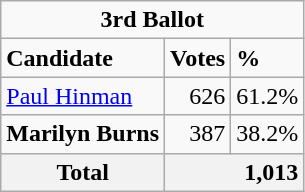<table class="wikitable">
<tr>
<td colspan="3" style="text-align:center;"><strong>3rd Ballot</strong></td>
</tr>
<tr>
<td><strong>Candidate</strong></td>
<td><strong>Votes</strong></td>
<td><strong>%</strong><br></td>
</tr>
<tr>
<td><a href='#'>Paul Hinman</a></td>
<td style="text-align:right;">626</td>
<td>61.2%</td>
</tr>
<tr>
<td><strong>Marilyn Burns</strong></td>
<td style="text-align:right;">387</td>
<td>38.2%</td>
</tr>
<tr>
<th>Total</th>
<th colspan="2" style="text-align:right;">1,013</th>
</tr>
</table>
